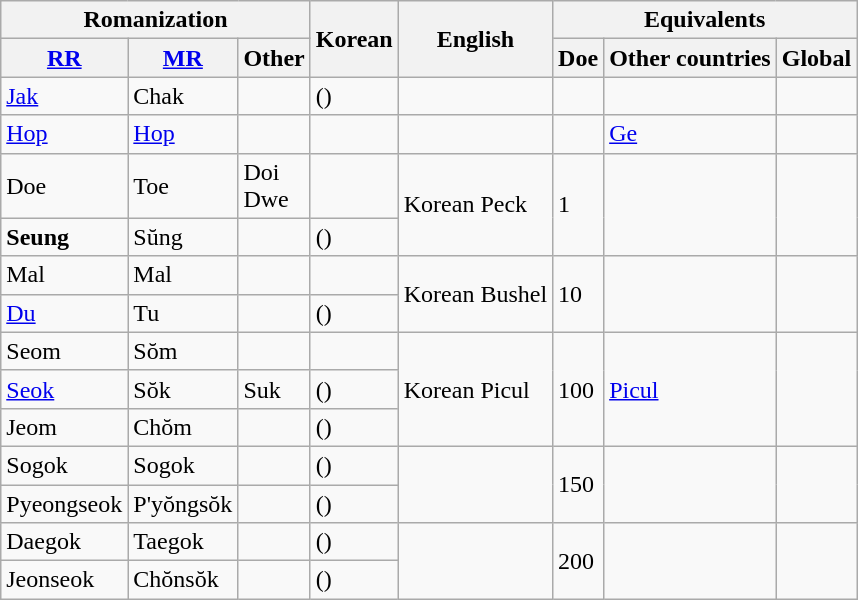<table class="wikitable">
<tr>
<th colspan="3">Romanization</th>
<th rowspan="2">Korean</th>
<th rowspan="2">English</th>
<th colspan="3">Equivalents</th>
</tr>
<tr>
<th><a href='#'>RR</a></th>
<th><a href='#'>MR</a></th>
<th>Other</th>
<th>Doe</th>
<th>Other countries</th>
<th>Global</th>
</tr>
<tr>
<td><a href='#'>Jak</a></td>
<td>Chak</td>
<td></td>
<td>()</td>
<td></td>
<td></td>
<td></td>
<td></td>
</tr>
<tr>
<td><a href='#'>Hop</a></td>
<td><a href='#'>Hop</a></td>
<td></td>
<td></td>
<td></td>
<td></td>
<td><a href='#'>Ge</a></td>
<td></td>
</tr>
<tr>
<td>Doe</td>
<td>Toe</td>
<td>Doi<br>Dwe</td>
<td></td>
<td rowspan="2">Korean Peck</td>
<td rowspan="2">1</td>
<td rowspan="2"></td>
<td rowspan="2"></td>
</tr>
<tr>
<td><strong>Seung</strong></td>
<td>Sŭng</td>
<td></td>
<td>()</td>
</tr>
<tr>
<td>Mal</td>
<td>Mal</td>
<td></td>
<td></td>
<td rowspan="2">Korean Bushel</td>
<td rowspan="2">10</td>
<td rowspan="2"></td>
<td rowspan="2"></td>
</tr>
<tr>
<td><a href='#'>Du</a></td>
<td>Tu</td>
<td></td>
<td>()</td>
</tr>
<tr>
<td>Seom</td>
<td>Sŏm</td>
<td></td>
<td></td>
<td rowspan="3">Korean Picul</td>
<td rowspan="3">100</td>
<td rowspan="3"><a href='#'>Picul</a></td>
<td rowspan="3"></td>
</tr>
<tr>
<td><a href='#'>Seok</a></td>
<td>Sŏk</td>
<td>Suk</td>
<td>()</td>
</tr>
<tr>
<td>Jeom</td>
<td>Chŏm</td>
<td></td>
<td>()</td>
</tr>
<tr>
<td>Sogok</td>
<td>Sogok</td>
<td></td>
<td>()</td>
<td rowspan="2"></td>
<td rowspan="2">150</td>
<td rowspan="2"></td>
<td rowspan="2"></td>
</tr>
<tr>
<td>Pyeongseok</td>
<td>P'yŏngsŏk</td>
<td></td>
<td>()</td>
</tr>
<tr>
<td>Daegok</td>
<td>Taegok</td>
<td></td>
<td>()</td>
<td rowspan="2"></td>
<td rowspan="2">200</td>
<td rowspan="2"></td>
<td rowspan="2"></td>
</tr>
<tr>
<td>Jeonseok</td>
<td>Chŏnsŏk</td>
<td></td>
<td>()</td>
</tr>
</table>
